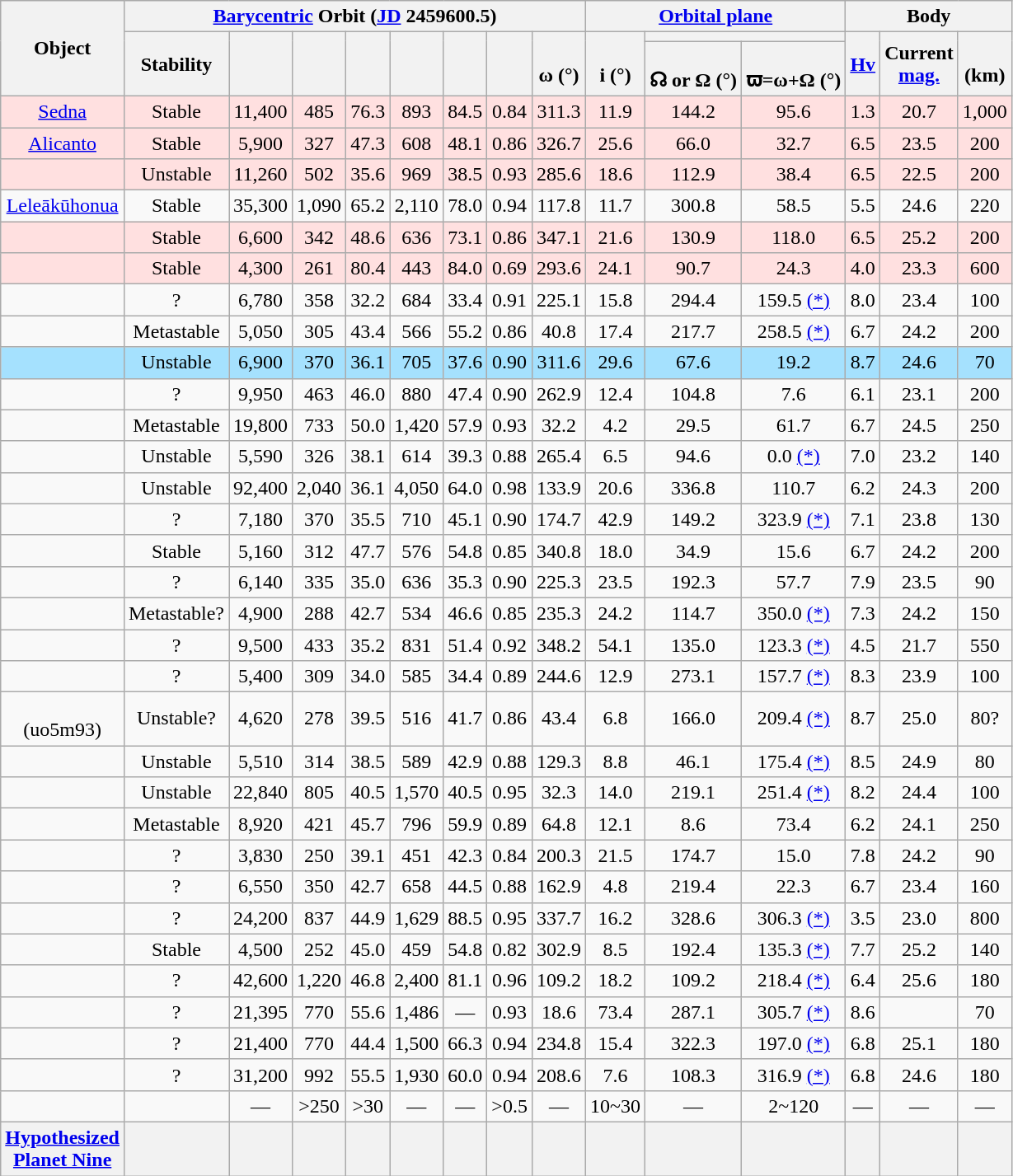<table class="wikitable sortable" style="text-align:center">
<tr>
<th rowspan=3>Object</th>
<th colspan=8><a href='#'>Barycentric</a> Orbit (<a href='#'>JD</a> 2459600.5)</th>
<th colspan=3><a href='#'>Orbital plane</a></th>
<th colspan=3>Body</th>
</tr>
<tr>
<th rowspan=2>Stability<br></th>
<th rowspan=2><br></th>
<th rowspan=2></th>
<th rowspan=2></th>
<th rowspan=2></th>
<th rowspan=2></th>
<th rowspan=2></th>
<th rowspan=2><br>ω (°)</th>
<th rowspan=2><br>i (°)</th>
<th colspan=2></th>
<th rowspan=2><a href='#'>Hv</a></th>
<th rowspan=2>Current<br><a href='#'>mag.</a></th>
<th rowspan=2><br>(km)</th>
</tr>
<tr>
<th><br>☊ or Ω (°)</th>
<th><br>ϖ=ω+Ω (°)</th>
</tr>
<tr bgcolor=#ffe0e0>
<td><a href='#'>Sedna</a></td>
<td>Stable</td>
<td>11,400</td>
<td>485</td>
<td>76.3</td>
<td>893</td>
<td>84.5</td>
<td>0.84</td>
<td>311.3</td>
<td>11.9</td>
<td>144.2</td>
<td>95.6</td>
<td>1.3</td>
<td>20.7</td>
<td>1,000</td>
</tr>
<tr bgcolor=#ffe0e0>
<td><a href='#'>Alicanto</a></td>
<td>Stable</td>
<td>5,900</td>
<td>327</td>
<td>47.3</td>
<td>608</td>
<td>48.1</td>
<td>0.86</td>
<td>326.7</td>
<td>25.6</td>
<td>66.0</td>
<td>32.7</td>
<td>6.5</td>
<td>23.5</td>
<td>200</td>
</tr>
<tr bgcolor=#ffe0e0>
<td></td>
<td>Unstable</td>
<td>11,260</td>
<td>502</td>
<td>35.6</td>
<td>969</td>
<td>38.5</td>
<td>0.93</td>
<td>285.6</td>
<td>18.6</td>
<td>112.9</td>
<td>38.4</td>
<td>6.5</td>
<td>22.5</td>
<td>200</td>
</tr>
<tr>
<td><a href='#'>Leleākūhonua</a></td>
<td>Stable</td>
<td>35,300</td>
<td>1,090</td>
<td>65.2</td>
<td>2,110</td>
<td>78.0</td>
<td>0.94</td>
<td>117.8</td>
<td>11.7</td>
<td>300.8</td>
<td>58.5</td>
<td>5.5</td>
<td>24.6</td>
<td>220</td>
</tr>
<tr bgcolor=#ffe0e0>
<td></td>
<td>Stable</td>
<td>6,600</td>
<td>342</td>
<td>48.6</td>
<td>636</td>
<td>73.1</td>
<td>0.86</td>
<td>347.1</td>
<td>21.6</td>
<td>130.9</td>
<td>118.0</td>
<td>6.5</td>
<td>25.2</td>
<td>200</td>
</tr>
<tr bgcolor=#ffe0e0>
<td></td>
<td>Stable</td>
<td>4,300</td>
<td>261</td>
<td>80.4</td>
<td>443</td>
<td>84.0</td>
<td>0.69</td>
<td>293.6</td>
<td>24.1</td>
<td>90.7</td>
<td>24.3</td>
<td>4.0</td>
<td>23.3</td>
<td>600</td>
</tr>
<tr>
<td></td>
<td>?</td>
<td>6,780</td>
<td>358</td>
<td>32.2</td>
<td>684</td>
<td>33.4</td>
<td>0.91</td>
<td>225.1</td>
<td>15.8</td>
<td>294.4</td>
<td>159.5 <a href='#'>(*)</a></td>
<td>8.0</td>
<td>23.4</td>
<td>100</td>
</tr>
<tr>
<td></td>
<td>Metastable</td>
<td>5,050</td>
<td>305</td>
<td>43.4</td>
<td>566</td>
<td>55.2</td>
<td>0.86</td>
<td>40.8</td>
<td>17.4</td>
<td>217.7</td>
<td>258.5 <a href='#'>(*)</a></td>
<td>6.7</td>
<td>24.2</td>
<td>200</td>
</tr>
<tr bgcolor=#a5e1fe>
<td></td>
<td>Unstable</td>
<td>6,900</td>
<td>370</td>
<td>36.1</td>
<td>705</td>
<td>37.6</td>
<td>0.90</td>
<td>311.6</td>
<td>29.6</td>
<td>67.6</td>
<td>19.2</td>
<td>8.7</td>
<td>24.6</td>
<td>70</td>
</tr>
<tr>
<td></td>
<td>?</td>
<td>9,950</td>
<td>463</td>
<td>46.0</td>
<td>880</td>
<td>47.4</td>
<td>0.90</td>
<td>262.9</td>
<td>12.4</td>
<td>104.8</td>
<td>7.6</td>
<td>6.1</td>
<td>23.1</td>
<td>200</td>
</tr>
<tr>
<td></td>
<td>Metastable</td>
<td>19,800</td>
<td>733</td>
<td>50.0</td>
<td>1,420</td>
<td>57.9</td>
<td>0.93</td>
<td>32.2</td>
<td>4.2</td>
<td>29.5</td>
<td>61.7</td>
<td>6.7</td>
<td>24.5</td>
<td>250</td>
</tr>
<tr>
<td></td>
<td>Unstable</td>
<td>5,590</td>
<td>326</td>
<td>38.1</td>
<td>614</td>
<td>39.3</td>
<td>0.88</td>
<td>265.4</td>
<td>6.5</td>
<td>94.6</td>
<td>0.0 <a href='#'>(*)</a></td>
<td>7.0</td>
<td>23.2</td>
<td>140</td>
</tr>
<tr>
<td></td>
<td>Unstable</td>
<td>92,400</td>
<td>2,040</td>
<td>36.1</td>
<td>4,050</td>
<td>64.0</td>
<td>0.98</td>
<td>133.9</td>
<td>20.6</td>
<td>336.8</td>
<td>110.7</td>
<td>6.2</td>
<td>24.3</td>
<td>200</td>
</tr>
<tr>
<td></td>
<td>?</td>
<td>7,180</td>
<td>370</td>
<td>35.5</td>
<td>710</td>
<td>45.1</td>
<td>0.90</td>
<td>174.7</td>
<td>42.9</td>
<td>149.2</td>
<td>323.9 <a href='#'>(*)</a></td>
<td>7.1</td>
<td>23.8</td>
<td>130</td>
</tr>
<tr>
<td></td>
<td>Stable</td>
<td>5,160</td>
<td>312</td>
<td>47.7</td>
<td>576</td>
<td>54.8</td>
<td>0.85</td>
<td>340.8</td>
<td>18.0</td>
<td>34.9</td>
<td>15.6</td>
<td>6.7</td>
<td>24.2</td>
<td>200</td>
</tr>
<tr>
<td></td>
<td>?</td>
<td>6,140</td>
<td>335</td>
<td>35.0</td>
<td>636</td>
<td>35.3</td>
<td>0.90</td>
<td>225.3</td>
<td>23.5</td>
<td>192.3</td>
<td>57.7</td>
<td>7.9</td>
<td>23.5</td>
<td>90</td>
</tr>
<tr>
<td></td>
<td>Metastable?</td>
<td>4,900</td>
<td>288</td>
<td>42.7</td>
<td>534</td>
<td>46.6</td>
<td>0.85</td>
<td>235.3</td>
<td>24.2</td>
<td>114.7</td>
<td>350.0 <a href='#'>(*)</a></td>
<td>7.3</td>
<td>24.2</td>
<td>150</td>
</tr>
<tr>
<td></td>
<td>?</td>
<td>9,500</td>
<td>433</td>
<td>35.2</td>
<td>831</td>
<td>51.4</td>
<td>0.92</td>
<td>348.2</td>
<td>54.1</td>
<td>135.0</td>
<td>123.3  <a href='#'>(*)</a></td>
<td>4.5</td>
<td>21.7</td>
<td>550</td>
</tr>
<tr>
<td></td>
<td>?</td>
<td>5,400</td>
<td>309</td>
<td>34.0</td>
<td>585</td>
<td>34.4</td>
<td>0.89</td>
<td>244.6</td>
<td>12.9</td>
<td>273.1</td>
<td>157.7 <a href='#'>(*)</a></td>
<td>8.3</td>
<td>23.9</td>
<td>100</td>
</tr>
<tr>
<td><br>(uo5m93)</td>
<td>Unstable?</td>
<td>4,620</td>
<td>278</td>
<td>39.5</td>
<td>516</td>
<td>41.7</td>
<td>0.86</td>
<td>43.4</td>
<td>6.8</td>
<td>166.0</td>
<td>209.4 <a href='#'>(*)</a></td>
<td>8.7</td>
<td>25.0</td>
<td>80?</td>
</tr>
<tr>
<td></td>
<td>Unstable</td>
<td>5,510</td>
<td>314</td>
<td>38.5</td>
<td>589</td>
<td>42.9</td>
<td>0.88</td>
<td>129.3</td>
<td>8.8</td>
<td>46.1</td>
<td>175.4 <a href='#'>(*)</a></td>
<td>8.5</td>
<td>24.9</td>
<td>80</td>
</tr>
<tr>
<td></td>
<td>Unstable</td>
<td>22,840</td>
<td>805</td>
<td>40.5</td>
<td>1,570</td>
<td>40.5</td>
<td>0.95</td>
<td>32.3</td>
<td>14.0</td>
<td>219.1</td>
<td>251.4 <a href='#'>(*)</a></td>
<td>8.2</td>
<td>24.4</td>
<td>100</td>
</tr>
<tr>
<td></td>
<td>Metastable</td>
<td>8,920</td>
<td>421</td>
<td>45.7</td>
<td>796</td>
<td>59.9</td>
<td>0.89</td>
<td>64.8</td>
<td>12.1</td>
<td>8.6</td>
<td>73.4</td>
<td>6.2</td>
<td>24.1</td>
<td>250</td>
</tr>
<tr>
<td></td>
<td>?</td>
<td>3,830</td>
<td>250</td>
<td>39.1</td>
<td>451</td>
<td>42.3</td>
<td>0.84</td>
<td>200.3</td>
<td>21.5</td>
<td>174.7</td>
<td>15.0</td>
<td>7.8</td>
<td>24.2</td>
<td>90</td>
</tr>
<tr>
<td></td>
<td>?</td>
<td>6,550</td>
<td>350</td>
<td>42.7</td>
<td>658</td>
<td>44.5</td>
<td>0.88</td>
<td>162.9</td>
<td>4.8</td>
<td>219.4</td>
<td>22.3</td>
<td>6.7</td>
<td>23.4</td>
<td>160</td>
</tr>
<tr>
<td></td>
<td>?</td>
<td>24,200</td>
<td>837</td>
<td>44.9</td>
<td>1,629</td>
<td>88.5</td>
<td>0.95</td>
<td>337.7</td>
<td>16.2</td>
<td>328.6</td>
<td>306.3 <a href='#'>(*)</a></td>
<td>3.5</td>
<td>23.0</td>
<td>800</td>
</tr>
<tr>
<td></td>
<td>Stable</td>
<td>4,500</td>
<td>252</td>
<td>45.0</td>
<td>459</td>
<td>54.8</td>
<td>0.82</td>
<td>302.9</td>
<td>8.5</td>
<td>192.4</td>
<td>135.3 <a href='#'>(*)</a></td>
<td>7.7</td>
<td>25.2</td>
<td>140</td>
</tr>
<tr>
<td></td>
<td>?</td>
<td>42,600</td>
<td>1,220</td>
<td>46.8</td>
<td>2,400</td>
<td>81.1</td>
<td>0.96</td>
<td>109.2</td>
<td>18.2</td>
<td>109.2</td>
<td>218.4 <a href='#'>(*)</a></td>
<td>6.4</td>
<td>25.6</td>
<td>180</td>
</tr>
<tr>
<td></td>
<td>?</td>
<td>21,395</td>
<td>770</td>
<td>55.6</td>
<td>1,486</td>
<td>—</td>
<td>0.93</td>
<td>18.6</td>
<td>73.4</td>
<td>287.1</td>
<td>305.7 <a href='#'>(*)</a></td>
<td>8.6</td>
<td></td>
<td>70</td>
</tr>
<tr>
<td></td>
<td>?</td>
<td>21,400</td>
<td>770</td>
<td>44.4</td>
<td>1,500</td>
<td>66.3</td>
<td>0.94</td>
<td>234.8</td>
<td>15.4</td>
<td>322.3</td>
<td>197.0 <a href='#'>(*)</a></td>
<td>6.8</td>
<td>25.1</td>
<td>180</td>
</tr>
<tr>
<td></td>
<td>?</td>
<td>31,200</td>
<td>992</td>
<td>55.5</td>
<td>1,930</td>
<td>60.0</td>
<td>0.94</td>
<td>208.6</td>
<td>7.6</td>
<td>108.3</td>
<td>316.9 <a href='#'>(*)</a></td>
<td>6.8</td>
<td>24.6</td>
<td>180</td>
</tr>
<tr>
<td scope="row" class="unsortable"></td>
<td></td>
<td>—</td>
<td>>250</td>
<td>>30</td>
<td>—</td>
<td>—</td>
<td>>0.5</td>
<td>—</td>
<td>10~30</td>
<td>—</td>
<td>2~120</td>
<td>—</td>
<td>—</td>
<td>—</td>
</tr>
<tr>
<th scope="row" class="unsortable"><a href='#'>Hypothesized<br>Planet Nine</a></th>
<th></th>
<th></th>
<th></th>
<th></th>
<th></th>
<th></th>
<th></th>
<th></th>
<th></th>
<th></th>
<th></th>
<th></th>
<th></th>
<th></th>
</tr>
</table>
